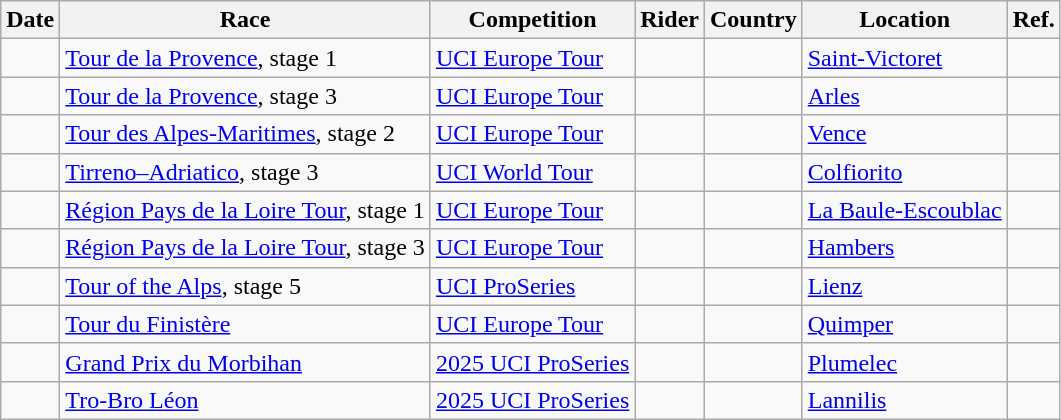<table class="wikitable sortable">
<tr>
<th>Date</th>
<th>Race</th>
<th>Competition</th>
<th>Rider</th>
<th>Country</th>
<th>Location</th>
<th class="unsortable">Ref.</th>
</tr>
<tr>
<td></td>
<td><a href='#'>Tour de la Provence</a>, stage 1</td>
<td><a href='#'>UCI Europe Tour</a></td>
<td></td>
<td></td>
<td><a href='#'>Saint-Victoret</a></td>
<td align="center"></td>
</tr>
<tr>
<td></td>
<td><a href='#'>Tour de la Provence</a>, stage 3</td>
<td><a href='#'>UCI Europe Tour</a></td>
<td></td>
<td></td>
<td><a href='#'>Arles</a></td>
<td align="center"></td>
</tr>
<tr>
<td></td>
<td><a href='#'>Tour des Alpes-Maritimes</a>, stage 2</td>
<td><a href='#'>UCI Europe Tour</a></td>
<td></td>
<td></td>
<td><a href='#'>Vence</a></td>
<td align="center"></td>
</tr>
<tr>
<td></td>
<td><a href='#'>Tirreno–Adriatico</a>, stage 3</td>
<td><a href='#'>UCI World Tour</a></td>
<td></td>
<td></td>
<td><a href='#'>Colfiorito</a></td>
<td align="center"></td>
</tr>
<tr>
<td></td>
<td><a href='#'>Région Pays de la Loire Tour</a>, stage 1</td>
<td><a href='#'>UCI Europe Tour</a></td>
<td></td>
<td></td>
<td><a href='#'>La Baule-Escoublac</a></td>
<td align="center"></td>
</tr>
<tr>
<td></td>
<td><a href='#'>Région Pays de la Loire Tour</a>, stage 3</td>
<td><a href='#'>UCI Europe Tour</a></td>
<td></td>
<td></td>
<td><a href='#'>Hambers</a></td>
<td align="center"></td>
</tr>
<tr>
<td></td>
<td><a href='#'>Tour of the Alps</a>, stage 5</td>
<td><a href='#'>UCI ProSeries</a></td>
<td></td>
<td></td>
<td><a href='#'>Lienz</a></td>
<td align="center"></td>
</tr>
<tr>
<td></td>
<td><a href='#'>Tour du Finistère</a></td>
<td><a href='#'>UCI Europe Tour</a></td>
<td></td>
<td></td>
<td><a href='#'>Quimper</a></td>
<td align="center"></td>
</tr>
<tr>
<td></td>
<td><a href='#'>Grand Prix du Morbihan</a></td>
<td><a href='#'>2025 UCI ProSeries</a></td>
<td></td>
<td></td>
<td><a href='#'>Plumelec</a></td>
<td align="center"></td>
</tr>
<tr>
<td></td>
<td><a href='#'>Tro-Bro Léon</a></td>
<td><a href='#'>2025 UCI ProSeries</a></td>
<td></td>
<td></td>
<td><a href='#'>Lannilis</a></td>
<td align="center"></td>
</tr>
</table>
